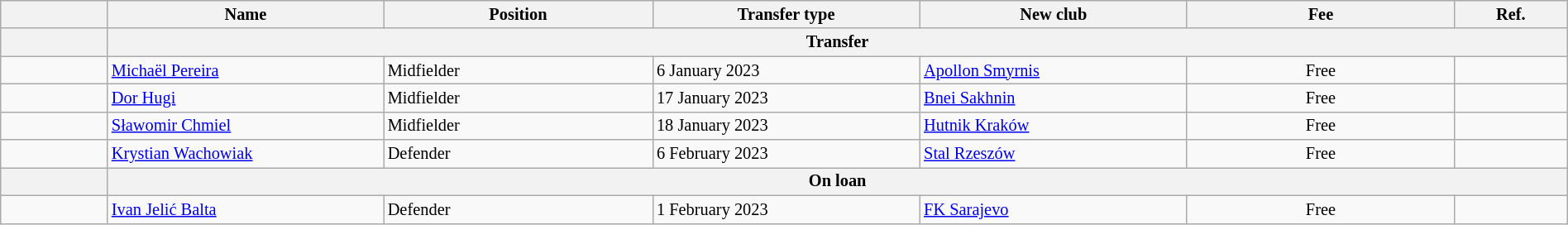<table class="wikitable" style="width:100%; font-size:85%;">
<tr>
<th width="2%"></th>
<th width="5%">Name</th>
<th width="5%">Position</th>
<th width="5%">Transfer type</th>
<th width="5%">New club</th>
<th width="5%">Fee</th>
<th width="2%">Ref.</th>
</tr>
<tr>
<th></th>
<th colspan=6>Transfer</th>
</tr>
<tr>
<td align=center></td>
<td align=left> <a href='#'>Michaël Pereira</a></td>
<td align=left>Midfielder</td>
<td align=left>6 January 2023</td>
<td align=left> <a href='#'>Apollon Smyrnis</a></td>
<td align=center>Free</td>
<td></td>
</tr>
<tr>
<td align=center></td>
<td align=left> <a href='#'>Dor Hugi</a></td>
<td align=left>Midfielder</td>
<td align=left>17 January 2023</td>
<td align=left> <a href='#'>Bnei Sakhnin</a></td>
<td align=center>Free</td>
<td></td>
</tr>
<tr>
<td align=center></td>
<td align=left> <a href='#'>Sławomir Chmiel</a></td>
<td align=left>Midfielder</td>
<td align=left>18 January 2023</td>
<td align=left> <a href='#'>Hutnik Kraków</a></td>
<td align=center>Free</td>
<td></td>
</tr>
<tr>
<td align=center></td>
<td align=left> <a href='#'>Krystian Wachowiak</a></td>
<td align=left>Defender</td>
<td align=left>6 February 2023</td>
<td align=left> <a href='#'>Stal Rzeszów</a></td>
<td align=center>Free</td>
<td></td>
</tr>
<tr>
<th></th>
<th colspan=6>On loan</th>
</tr>
<tr>
<td align=center></td>
<td align=left> <a href='#'>Ivan Jelić Balta</a></td>
<td align=left>Defender</td>
<td align=left>1 February 2023</td>
<td align=left> <a href='#'>FK Sarajevo</a></td>
<td align=center>Free</td>
<td></td>
</tr>
</table>
